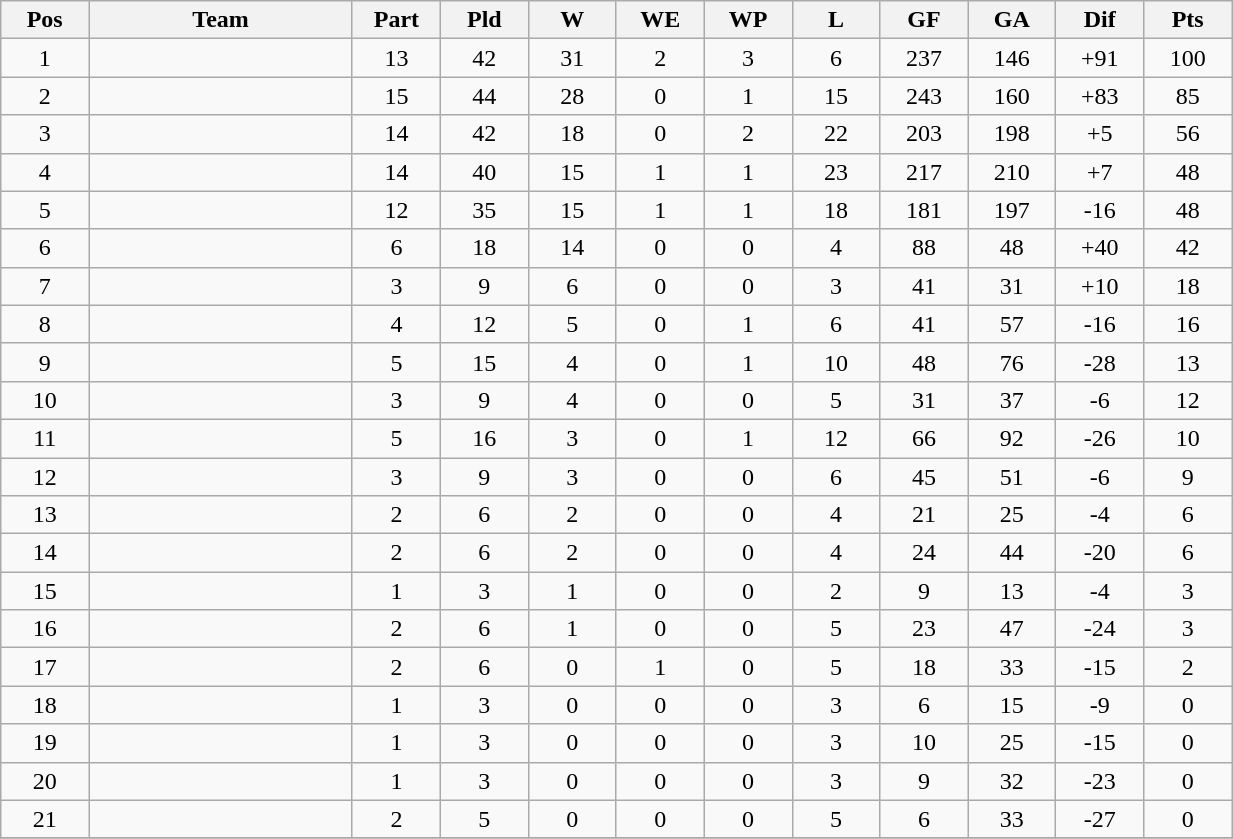<table class="wikitable sortable" width=65% style="text-align:center">
<tr>
<th width=5%>Pos</th>
<th width=15%>Team</th>
<th width=5%>Part</th>
<th width=5%>Pld</th>
<th width=5%>W</th>
<th width=5%>WE</th>
<th width=5%>WP</th>
<th width=5%>L</th>
<th width=5%>GF</th>
<th width=5%>GA</th>
<th width=5%>Dif</th>
<th width=5%>Pts</th>
</tr>
<tr>
<td>1</td>
<td style="text-align:left;"></td>
<td>13</td>
<td>42</td>
<td>31</td>
<td>2</td>
<td>3</td>
<td>6</td>
<td>237</td>
<td>146</td>
<td>+91</td>
<td>100</td>
</tr>
<tr>
<td>2</td>
<td style="text-align:left;"></td>
<td>15</td>
<td>44</td>
<td>28</td>
<td>0</td>
<td>1</td>
<td>15</td>
<td>243</td>
<td>160</td>
<td>+83</td>
<td>85</td>
</tr>
<tr>
<td>3</td>
<td style="text-align:left;"></td>
<td>14</td>
<td>42</td>
<td>18</td>
<td>0</td>
<td>2</td>
<td>22</td>
<td>203</td>
<td>198</td>
<td>+5</td>
<td>56</td>
</tr>
<tr>
<td>4</td>
<td style="text-align:left;"></td>
<td>14</td>
<td>40</td>
<td>15</td>
<td>1</td>
<td>1</td>
<td>23</td>
<td>217</td>
<td>210</td>
<td>+7</td>
<td>48</td>
</tr>
<tr>
<td>5</td>
<td style="text-align:left;"></td>
<td>12</td>
<td>35</td>
<td>15</td>
<td>1</td>
<td>1</td>
<td>18</td>
<td>181</td>
<td>197</td>
<td>-16</td>
<td>48</td>
</tr>
<tr>
<td>6</td>
<td style="text-align:left;"></td>
<td>6</td>
<td>18</td>
<td>14</td>
<td>0</td>
<td>0</td>
<td>4</td>
<td>88</td>
<td>48</td>
<td>+40</td>
<td>42</td>
</tr>
<tr>
<td>7</td>
<td style="text-align:left;"></td>
<td>3</td>
<td>9</td>
<td>6</td>
<td>0</td>
<td>0</td>
<td>3</td>
<td>41</td>
<td>31</td>
<td>+10</td>
<td>18</td>
</tr>
<tr>
<td>8</td>
<td style="text-align:left;"></td>
<td>4</td>
<td>12</td>
<td>5</td>
<td>0</td>
<td>1</td>
<td>6</td>
<td>41</td>
<td>57</td>
<td>-16</td>
<td>16</td>
</tr>
<tr>
<td>9</td>
<td style="text-align:left;"></td>
<td>5</td>
<td>15</td>
<td>4</td>
<td>0</td>
<td>1</td>
<td>10</td>
<td>48</td>
<td>76</td>
<td>-28</td>
<td>13</td>
</tr>
<tr>
<td>10</td>
<td style="text-align:left;"></td>
<td>3</td>
<td>9</td>
<td>4</td>
<td>0</td>
<td>0</td>
<td>5</td>
<td>31</td>
<td>37</td>
<td>-6</td>
<td>12</td>
</tr>
<tr>
<td>11</td>
<td style="text-align:left;"></td>
<td>5</td>
<td>16</td>
<td>3</td>
<td>0</td>
<td>1</td>
<td>12</td>
<td>66</td>
<td>92</td>
<td>-26</td>
<td>10</td>
</tr>
<tr>
<td>12</td>
<td style="text-align:left;"></td>
<td>3</td>
<td>9</td>
<td>3</td>
<td>0</td>
<td>0</td>
<td>6</td>
<td>45</td>
<td>51</td>
<td>-6</td>
<td>9</td>
</tr>
<tr>
<td>13</td>
<td style="text-align:left;"></td>
<td>2</td>
<td>6</td>
<td>2</td>
<td>0</td>
<td>0</td>
<td>4</td>
<td>21</td>
<td>25</td>
<td>-4</td>
<td>6</td>
</tr>
<tr>
<td>14</td>
<td style="text-align:left;"></td>
<td>2</td>
<td>6</td>
<td>2</td>
<td>0</td>
<td>0</td>
<td>4</td>
<td>24</td>
<td>44</td>
<td>-20</td>
<td>6</td>
</tr>
<tr>
<td>15</td>
<td style="text-align:left;"></td>
<td>1</td>
<td>3</td>
<td>1</td>
<td>0</td>
<td>0</td>
<td>2</td>
<td>9</td>
<td>13</td>
<td>-4</td>
<td>3</td>
</tr>
<tr>
<td>16</td>
<td style="text-align:left;"></td>
<td>2</td>
<td>6</td>
<td>1</td>
<td>0</td>
<td>0</td>
<td>5</td>
<td>23</td>
<td>47</td>
<td>-24</td>
<td>3</td>
</tr>
<tr>
<td>17</td>
<td style="text-align:left;"></td>
<td>2</td>
<td>6</td>
<td>0</td>
<td>1</td>
<td>0</td>
<td>5</td>
<td>18</td>
<td>33</td>
<td>-15</td>
<td>2</td>
</tr>
<tr>
<td>18</td>
<td style="text-align:left;"></td>
<td>1</td>
<td>3</td>
<td>0</td>
<td>0</td>
<td>0</td>
<td>3</td>
<td>6</td>
<td>15</td>
<td>-9</td>
<td>0</td>
</tr>
<tr>
<td>19</td>
<td style="text-align:left;"></td>
<td>1</td>
<td>3</td>
<td>0</td>
<td>0</td>
<td>0</td>
<td>3</td>
<td>10</td>
<td>25</td>
<td>-15</td>
<td>0</td>
</tr>
<tr>
<td>20</td>
<td style="text-align:left;"></td>
<td>1</td>
<td>3</td>
<td>0</td>
<td>0</td>
<td>0</td>
<td>3</td>
<td>9</td>
<td>32</td>
<td>-23</td>
<td>0</td>
</tr>
<tr>
<td>21</td>
<td style="text-align:left;"></td>
<td>2</td>
<td>5</td>
<td>0</td>
<td>0</td>
<td>0</td>
<td>5</td>
<td>6</td>
<td>33</td>
<td>-27</td>
<td>0</td>
</tr>
<tr>
</tr>
</table>
